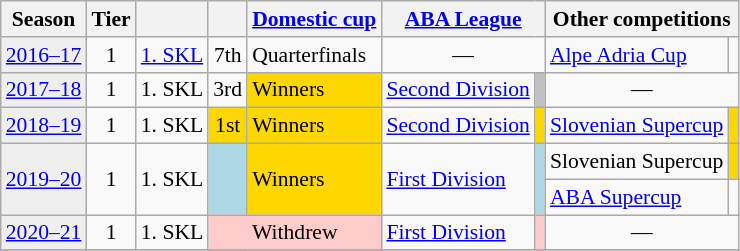<table class="wikitable" style="font-size:90%">
<tr>
<th>Season</th>
<th>Tier</th>
<th></th>
<th></th>
<th><a href='#'>Domestic cup</a></th>
<th colspan=2><a href='#'>ABA League</a></th>
<th colspan=2>Other competitions</th>
</tr>
<tr>
<td style="background:#EFEFEF;"><a href='#'>2016–17</a></td>
<td align="center">1</td>
<td><a href='#'>1. SKL</a></td>
<td align="center">7th</td>
<td>Quarterfinals</td>
<td colspan=2 align=center>—</td>
<td><a href='#'>Alpe Adria Cup</a></td>
<td align="center"></td>
</tr>
<tr>
<td style="background:#EFEFEF;"><a href='#'>2017–18</a></td>
<td align="center">1</td>
<td>1. SKL</td>
<td align="center">3rd</td>
<td style="background:gold">Winners</td>
<td><a href='#'>Second Division</a></td>
<td style="background:silver;"></td>
<td colspan=2 align=center>—</td>
</tr>
<tr>
<td style="background:#EFEFEF;"><a href='#'>2018–19</a></td>
<td align="center">1</td>
<td>1. SKL</td>
<td align="center" bgcolor=gold>1st</td>
<td style="background:gold">Winners</td>
<td><a href='#'>Second Division</a></td>
<td style="background:gold"></td>
<td><a href='#'>Slovenian Supercup</a></td>
<td align="center" style="background:gold"></td>
</tr>
<tr>
<td rowspan=2 style="background:#EFEFEF;"><a href='#'>2019–20</a></td>
<td rowspan=2 align="center">1</td>
<td rowspan=2>1. SKL</td>
<td rowspan=2 align="center" bgcolor=lightblue></td>
<td rowspan=2 style="background:gold">Winners</td>
<td rowspan=2><a href='#'>First Division</a></td>
<td rowspan=2 style="background:lightblue"></td>
<td>Slovenian Supercup</td>
<td align="center" style="background:gold"></td>
</tr>
<tr>
<td><a href='#'>ABA Supercup</a></td>
<td align="center"></td>
</tr>
<tr>
<td style="background:#EFEFEF;"><a href='#'>2020–21</a></td>
<td align="center">1</td>
<td>1. SKL</td>
<td colspan="2" style="background:#FFCCCC" align="center">Withdrew</td>
<td><a href='#'>First Division</a></td>
<td style="background:#FFCCCC"></td>
<td colspan=2 align=center>—</td>
</tr>
<tr>
</tr>
</table>
